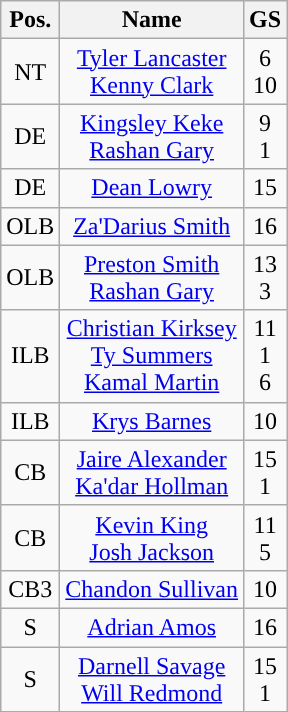<table class="wikitable" style="text-align:center">
<tr>
<th>Pos.</th>
<th>Name</th>
<th>GS</th>
</tr>
<tr>
<td>NT</td>
<td><a href='#'>Tyler Lancaster</a><br><a href='#'>Kenny Clark</a></td>
<td>6<br>10</td>
</tr>
<tr>
<td>DE</td>
<td><a href='#'>Kingsley Keke</a><br><a href='#'>Rashan Gary</a></td>
<td>9<br>1</td>
</tr>
<tr>
<td>DE</td>
<td><a href='#'>Dean Lowry</a></td>
<td>15</td>
</tr>
<tr>
<td>OLB</td>
<td><a href='#'>Za'Darius Smith</a></td>
<td>16</td>
</tr>
<tr>
<td>OLB</td>
<td><a href='#'>Preston Smith</a><br><a href='#'>Rashan Gary</a></td>
<td>13<br>3</td>
</tr>
<tr>
<td>ILB</td>
<td><a href='#'>Christian Kirksey</a><br><a href='#'>Ty Summers</a><br><a href='#'>Kamal Martin</a></td>
<td>11<br>1<br>6</td>
</tr>
<tr>
<td>ILB</td>
<td><a href='#'>Krys Barnes</a></td>
<td>10</td>
</tr>
<tr>
<td>CB</td>
<td><a href='#'>Jaire Alexander</a><br><a href='#'>Ka'dar Hollman</a></td>
<td>15<br>1</td>
</tr>
<tr>
<td>CB</td>
<td><a href='#'>Kevin King</a><br><a href='#'>Josh Jackson</a></td>
<td>11<br>5</td>
</tr>
<tr>
<td>CB3</td>
<td><a href='#'>Chandon Sullivan</a></td>
<td>10</td>
</tr>
<tr>
<td>S</td>
<td><a href='#'>Adrian Amos</a></td>
<td>16</td>
</tr>
<tr>
<td>S</td>
<td><a href='#'>Darnell Savage</a><br><a href='#'>Will Redmond</a></td>
<td>15<br>1</td>
</tr>
</table>
